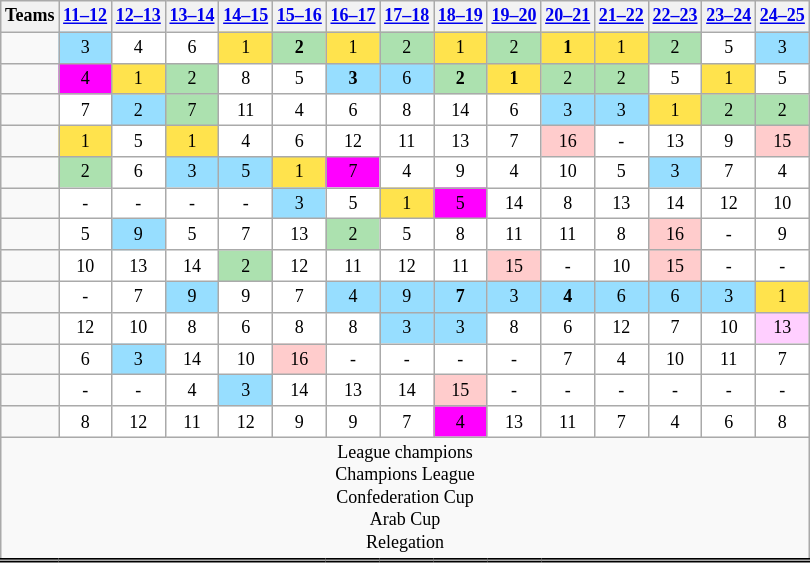<table class="wikitable sortable" style="text-align:center; font-size:75%">
<tr>
<th>Teams</th>
<th><a href='#'>11–12</a></th>
<th><a href='#'>12–13</a></th>
<th><a href='#'>13–14</a></th>
<th><a href='#'>14–15</a></th>
<th><a href='#'>15–16</a></th>
<th><a href='#'>16–17</a></th>
<th><a href='#'>17–18</a></th>
<th><a href='#'>18–19</a></th>
<th><a href='#'>19–20</a></th>
<th><a href='#'>20–21</a></th>
<th><a href='#'>21–22</a></th>
<th><a href='#'>22–23</a></th>
<th><a href='#'>23–24</a></th>
<th><a href='#'>24–25</a></th>
</tr>
<tr>
<td></td>
<td style="background: #97DEFF;">3</td>
<td style="background: #FFFFFF;">4</td>
<td style="background: #FFFFFF;">6</td>
<td style="background: #ffe34d;">1</td>
<td style="background: #ACE1AF;"><strong>2</strong></td>
<td style="background: #ffe34d;">1</td>
<td style="background: #ACE1AF;">2</td>
<td style="background: #ffe34d;">1</td>
<td style="background: #ACE1AF;">2</td>
<td style="background: #ffe34d;"><strong>1</strong></td>
<td style="background: #ffe34d;">1</td>
<td style="background: #ACE1AF;">2</td>
<td style="background: #FFFFFF;">5</td>
<td style="background: #97DEFF;">3</td>
</tr>
<tr>
<td></td>
<td style="background: #FF00FF;">4</td>
<td style="background: #ffe34d;">1</td>
<td style="background: #ACE1AF;">2</td>
<td style="background: #FFFFFF;">8</td>
<td style="background: #FFFFFF;">5</td>
<td style="background: #97DEFF;"><strong>3</strong></td>
<td style="background: #97DEFF;">6</td>
<td style="background: #ACE1AF;"><strong>2</strong></td>
<td style="background: #ffe34d;"><strong>1</strong></td>
<td style="background: #ACE1AF;">2</td>
<td style="background: #ACE1AF;">2</td>
<td style="background: #FFFFFF;">5</td>
<td style="background: #ffe34d;">1</td>
<td style="background: #FFFFFF;">5</td>
</tr>
<tr>
<td></td>
<td style="background: #FFFFFF;">7</td>
<td style="background: #97DEFF;">2</td>
<td style="background: #ACE1AF;">7</td>
<td style="background: #FFFFFF;">11</td>
<td style="background: #FFFFFF;">4</td>
<td style="background: #FFFFFF;">6</td>
<td style="background: #FFFFFF;">8</td>
<td style="background: #FFFFFF;">14</td>
<td style="background: #FFFFFF;">6</td>
<td style="background: #97DEFF;">3</td>
<td style="background: #97DEFF;">3</td>
<td style="background: #ffe34d;">1</td>
<td style="background: #ACE1AF;">2</td>
<td style="background: #ACE1AF;">2</td>
</tr>
<tr>
<td></td>
<td style="background: #ffe34d;">1</td>
<td style="background: #FFFFFF;">5</td>
<td style="background: #ffe34d;">1</td>
<td style="background: #FFFFFF;">4</td>
<td style="background: #FFFFFF;">6</td>
<td style="background: #FFFFFF;">12</td>
<td style="background: #FFFFFF;">11</td>
<td style="background: #FFFFFF;">13</td>
<td style="background: #FFFFFF;">7</td>
<td style="background: #FFCCCC;">16</td>
<td style="background: #FFFFFF;">-</td>
<td style="background: #FFFFFF;">13</td>
<td style="background: #FFFFFF;">9</td>
<td style="background: #FFCCCC;">15</td>
</tr>
<tr>
<td></td>
<td style="background: #ACE1AF;">2</td>
<td style="background: #FFFFFF;">6</td>
<td style="background: #97DEFF;">3</td>
<td style="background: #97DEFF;">5</td>
<td style="background: #ffe34d;">1</td>
<td style="background: #FF00FF;">7</td>
<td style="background: #FFFFFF;">4</td>
<td style="background: #FFFFFF;">9</td>
<td style="background: #FFFFFF;">4</td>
<td style="background: #FFFFFF;">10</td>
<td style="background: #FFFFFF;">5</td>
<td style="background: #97DEFF;">3</td>
<td style="background: #FFFFFF;">7</td>
<td style="background: #FFFFFF;">4</td>
</tr>
<tr>
<td></td>
<td style="background: #FFFFFF;">-</td>
<td style="background: #FFFFFF;">-</td>
<td style="background: #FFFFFF;">-</td>
<td style="background: #FFFFFF;">-</td>
<td style="background: #97DEFF;">3</td>
<td style="background: #FFFFFF;">5</td>
<td style="background: #ffe34d;">1</td>
<td style="background: #FF00FF;">5</td>
<td style="background: #FFFFFF;">14</td>
<td style="background: #FFFFFF;">8</td>
<td style="background: #FFFFFF;">13</td>
<td style="background: #FFFFFF;">14</td>
<td style="background: #FFFFFF;">12</td>
<td style="background: #FFFFFF;">10</td>
</tr>
<tr>
<td></td>
<td style="background: #FFFFFF;">5</td>
<td style="background: #97DEFF;">9</td>
<td style="background: #FFFFFF;">5</td>
<td style="background: #FFFFFF;">7</td>
<td style="background: #FFFFFF;">13</td>
<td style="background: #ACE1AF;">2</td>
<td style="background: #FFFFFF;">5</td>
<td style="background: #FFFFFF;">8</td>
<td style="background: #FFFFFF;">11</td>
<td style="background: #FFFFFF;">11</td>
<td style="background: #FFFFFF;">8</td>
<td style="background: #FFCCCC;">16</td>
<td style="background: #FFFFFF;">-</td>
<td style="background: #FFFFFF;">9</td>
</tr>
<tr>
<td></td>
<td style="background: #FFFFFF;">10</td>
<td style="background: #FFFFFF;">13</td>
<td style="background: #FFFFFF;">14</td>
<td style="background: #ACE1AF;">2</td>
<td style="background: #FFFFFF;">12</td>
<td style="background: #FFFFFF;">11</td>
<td style="background: #FFFFFF;">12</td>
<td style="background: #FFFFFF;">11</td>
<td style="background: #FFCCCC;">15</td>
<td style="background: #FFFFFF;">-</td>
<td style="background: #FFFFFF;">10</td>
<td style="background: #FFCCCC;">15</td>
<td style="background: #FFFFFF;">-</td>
<td style="background: #FFFFFF;">-</td>
</tr>
<tr>
<td></td>
<td style="background: #FFFFFF;">-</td>
<td style="background: #FFFFFF;">7</td>
<td style="background: #97DEFF;">9</td>
<td style="background: #FFFFFF;">9</td>
<td style="background: #FFFFFF;">7</td>
<td style="background: #97DEFF;">4</td>
<td style="background: #97DEFF;">9</td>
<td style="background: #97DEFF;"><strong>7</strong></td>
<td style="background: #97DEFF;">3</td>
<td style="background: #97DEFF;"><strong>4</strong></td>
<td style="background: #97DEFF;">6</td>
<td style="background: #97DEFF;">6</td>
<td style="background: #97DEFF;">3</td>
<td style="background: #ffe34d;">1</td>
</tr>
<tr>
<td></td>
<td style="background: #FFFFFF;">12</td>
<td style="background: #FFFFFF;">10</td>
<td style="background: #FFFFFF;">8</td>
<td style="background: #FFFFFF;">6</td>
<td style="background: #FFFFFF;">8</td>
<td style="background: #FFFFFF;">8</td>
<td style="background: #97DEFF;">3</td>
<td style="background: #97DEFF;">3</td>
<td style="background: #FFFFFF;">8</td>
<td style="background: #FFFFFF;">6</td>
<td style="background: #FFFFFF;">12</td>
<td style="background: #FFFFFF;">7</td>
<td style="background: #FFFFFF;">10</td>
<td style="background: #FFCFFF;">13</td>
</tr>
<tr>
<td></td>
<td style="background: #FFFFFF;">6</td>
<td style="background: #97DEFF;">3</td>
<td style="background: #FFFFFF;">14</td>
<td style="background: #FFFFFF;">10</td>
<td style="background: #FFCCCC;">16</td>
<td style="background: #FFFFFF;">-</td>
<td style="background: #FFFFFF;">-</td>
<td style="background: #FFFFFF;">-</td>
<td style="background: #FFFFFF;">-</td>
<td style="background: #FFFFFF;">7</td>
<td style="background: #FFFFFF;">4</td>
<td style="background: #FFFFFF;">10</td>
<td style="background: #FFFFFF;">11</td>
<td style="background: #FFFFFF;">7</td>
</tr>
<tr>
<td></td>
<td style="background: #FFFFFF;">-</td>
<td style="background: #FFFFFF;">-</td>
<td style="background: #FFFFFF;">4</td>
<td style="background: #97DEFF;">3</td>
<td style="background: #FFFFFF;">14</td>
<td style="background: #FFFFFF;">13</td>
<td style="background: #FFFFFF;">14</td>
<td style="background: #FFCCCC;">15</td>
<td style="background: #FFFFFF;">-</td>
<td style="background: #FFFFFF;">-</td>
<td style="background: #FFFFFF;">-</td>
<td style="background: #FFFFFF;">-</td>
<td style="background: #FFFFFF;">-</td>
<td style="background: #FFFFFF;">-</td>
</tr>
<tr>
<td></td>
<td style="background: #FFFFFF;">8</td>
<td style="background: #FFFFFF;">12</td>
<td style="background: #FFFFFF;">11</td>
<td style="background: #FFFFFF;">12</td>
<td style="background: #FFFFFF;">9</td>
<td style="background: #FFFFFF;">9</td>
<td style="background: #FFFFFF;">7</td>
<td style="background: #FF00FF;">4</td>
<td style="background: #FFFFFF;">13</td>
<td style="background: #FFFFFF;">11</td>
<td style="background: #FFFFFF;">7</td>
<td style="background: #FFFFFF;">4</td>
<td style="background: #FFFFFF;">6</td>
<td style="background: #FFFFFF;">8</td>
</tr>
<tr class="sortbottom">
<td colspan="30"> League champions<br> Champions League <br> Confederation Cup<br> Arab Cup<br> Relegation</td>
</tr>
<tr style="border-top:3px solid black" class="sortbottom">
</tr>
</table>
